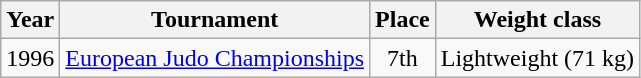<table class=wikitable>
<tr>
<th>Year</th>
<th>Tournament</th>
<th>Place</th>
<th>Weight class</th>
</tr>
<tr>
<td>1996</td>
<td><a href='#'>European Judo Championships</a></td>
<td align="center">7th</td>
<td>Lightweight (71 kg)</td>
</tr>
</table>
